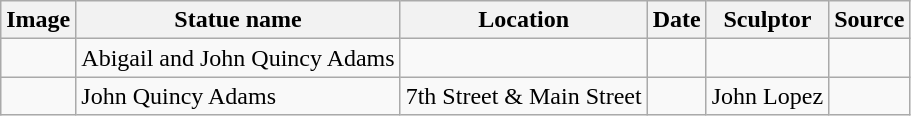<table class="wikitable sortable">
<tr>
<th scope="col" class="unsortable">Image</th>
<th scope="col">Statue name</th>
<th scope="col">Location</th>
<th scope="col">Date</th>
<th scope="col">Sculptor</th>
<th scope="col" class="unsortable">Source</th>
</tr>
<tr>
<td></td>
<td>Abigail and John Quincy Adams</td>
<td></td>
<td></td>
<td></td>
<td></td>
</tr>
<tr>
<td></td>
<td>John Quincy Adams</td>
<td>7th Street & Main Street</td>
<td></td>
<td>John Lopez</td>
<td></td>
</tr>
</table>
